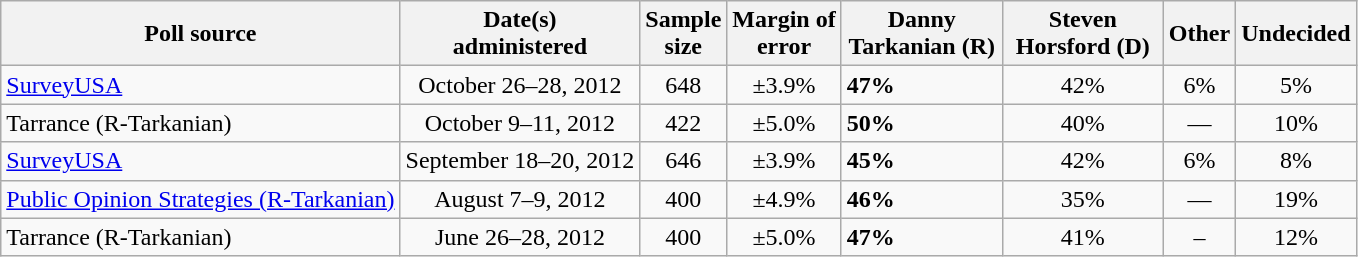<table class="wikitable">
<tr>
<th>Poll source</th>
<th>Date(s)<br>administered</th>
<th>Sample<br>size</th>
<th>Margin of <br>error</th>
<th style="width:100px;">Danny<br>Tarkanian (R)</th>
<th style="width:100px;">Steven<br>Horsford (D)</th>
<th>Other</th>
<th>Undecided</th>
</tr>
<tr>
<td><a href='#'>SurveyUSA</a></td>
<td align=center>October 26–28, 2012</td>
<td align=center>648</td>
<td align=center>±3.9%</td>
<td><strong>47%</strong></td>
<td align=center>42%</td>
<td align=center>6%</td>
<td align=center>5%</td>
</tr>
<tr>
<td Tarrance>Tarrance (R-Tarkanian)</td>
<td align=center>October 9–11, 2012</td>
<td align=center>422</td>
<td align=center>±5.0%</td>
<td><strong>50%</strong></td>
<td align=center>40%</td>
<td align=center>—</td>
<td align=center>10%</td>
</tr>
<tr>
<td><a href='#'>SurveyUSA</a></td>
<td align=center>September 18–20, 2012</td>
<td align=center>646</td>
<td align=center>±3.9%</td>
<td><strong>45%</strong></td>
<td align=center>42%</td>
<td align=center>6%</td>
<td align=center>8%</td>
</tr>
<tr>
<td><a href='#'>Public Opinion Strategies (R-Tarkanian)</a></td>
<td align=center>August 7–9, 2012</td>
<td align=center>400</td>
<td align=center>±4.9%</td>
<td><strong>46%</strong></td>
<td align=center>35%</td>
<td align=center>—</td>
<td align=center>19%</td>
</tr>
<tr>
<td Tarrance>Tarrance (R-Tarkanian)</td>
<td align=center>June 26–28, 2012</td>
<td align=center>400</td>
<td align=center>±5.0%</td>
<td><strong>47%</strong></td>
<td align=center>41%</td>
<td align=center>–</td>
<td align=center>12%</td>
</tr>
</table>
